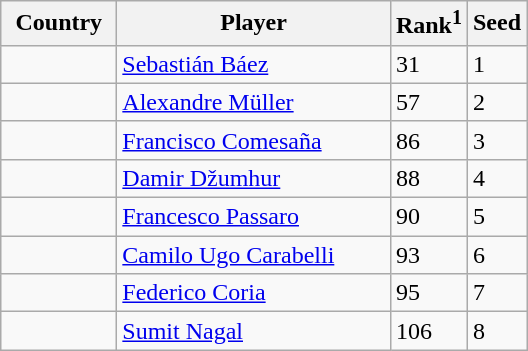<table class="sortable wikitable">
<tr>
<th width="70">Country</th>
<th width="175">Player</th>
<th>Rank<sup>1</sup></th>
<th>Seed</th>
</tr>
<tr>
<td></td>
<td><a href='#'>Sebastián Báez</a></td>
<td>31</td>
<td>1</td>
</tr>
<tr>
<td></td>
<td><a href='#'>Alexandre Müller</a></td>
<td>57</td>
<td>2</td>
</tr>
<tr>
<td></td>
<td><a href='#'>Francisco Comesaña</a></td>
<td>86</td>
<td>3</td>
</tr>
<tr>
<td></td>
<td><a href='#'>Damir Džumhur</a></td>
<td>88</td>
<td>4</td>
</tr>
<tr>
<td></td>
<td><a href='#'>Francesco Passaro</a></td>
<td>90</td>
<td>5</td>
</tr>
<tr>
<td></td>
<td><a href='#'>Camilo Ugo Carabelli</a></td>
<td>93</td>
<td>6</td>
</tr>
<tr>
<td></td>
<td><a href='#'>Federico Coria</a></td>
<td>95</td>
<td>7</td>
</tr>
<tr>
<td></td>
<td><a href='#'>Sumit Nagal</a></td>
<td>106</td>
<td>8</td>
</tr>
</table>
